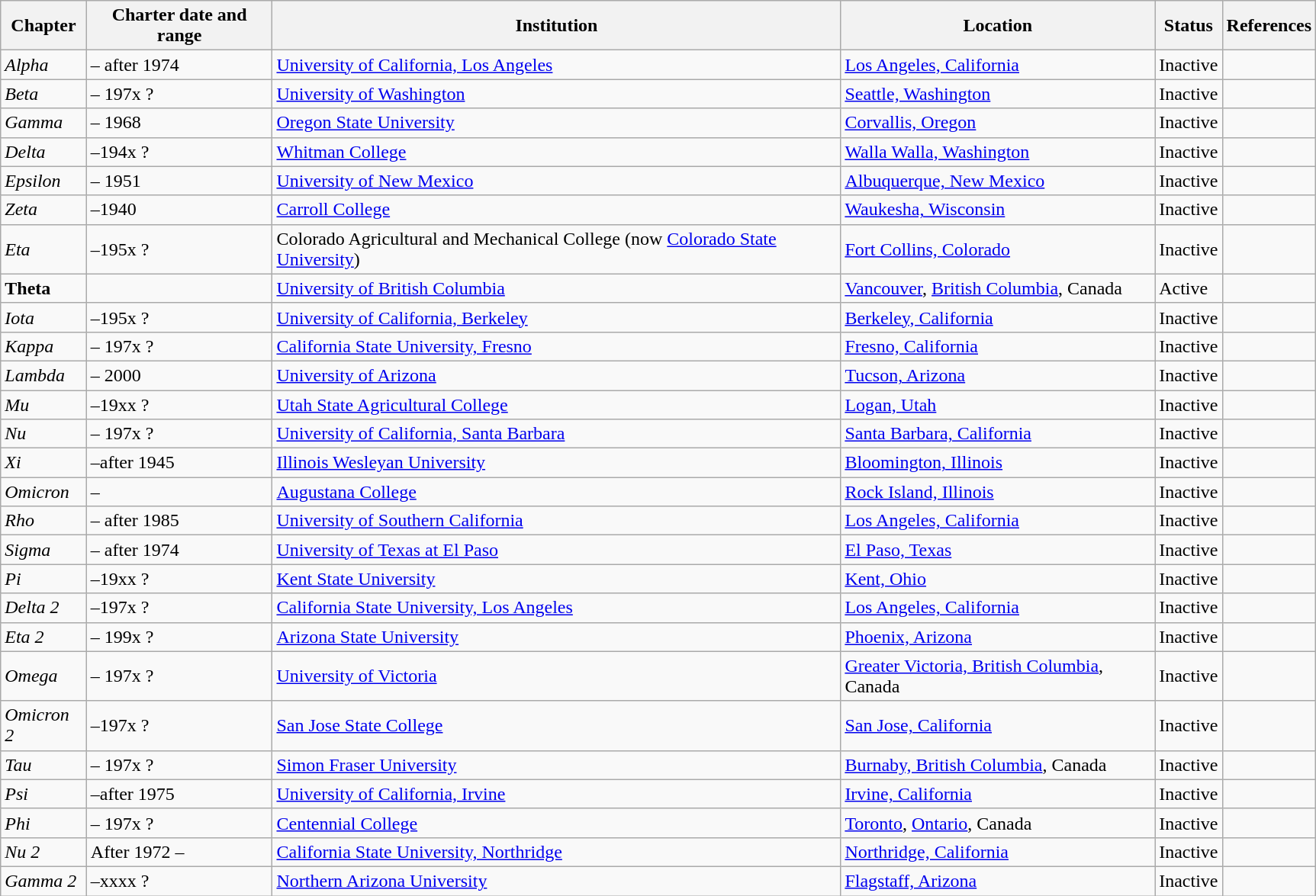<table class="sortable wikitable" width="91%">
<tr>
<th>Chapter</th>
<th>Charter date and range</th>
<th>Institution</th>
<th>Location</th>
<th>Status</th>
<th>References</th>
</tr>
<tr>
<td><em>Alpha</em></td>
<td> – after 1974</td>
<td><a href='#'>University of California, Los Angeles</a></td>
<td><a href='#'>Los Angeles, California</a></td>
<td>Inactive</td>
<td></td>
</tr>
<tr>
<td><em>Beta</em></td>
<td> – 197x ?</td>
<td><a href='#'>University of Washington</a></td>
<td><a href='#'>Seattle, Washington</a></td>
<td>Inactive</td>
<td></td>
</tr>
<tr>
<td><em>Gamma</em></td>
<td> – 1968</td>
<td><a href='#'>Oregon State University</a></td>
<td><a href='#'>Corvallis, Oregon</a></td>
<td>Inactive</td>
<td></td>
</tr>
<tr>
<td><em>Delta</em></td>
<td>–194x ?</td>
<td><a href='#'>Whitman College</a></td>
<td><a href='#'>Walla Walla, Washington</a></td>
<td>Inactive</td>
<td></td>
</tr>
<tr>
<td><em>Epsilon</em></td>
<td> – 1951</td>
<td><a href='#'>University of New Mexico</a></td>
<td><a href='#'>Albuquerque, New Mexico</a></td>
<td>Inactive</td>
<td></td>
</tr>
<tr>
<td><em>Zeta</em></td>
<td>–1940</td>
<td><a href='#'>Carroll College</a></td>
<td><a href='#'>Waukesha, Wisconsin</a></td>
<td>Inactive</td>
<td></td>
</tr>
<tr>
<td><em>Eta</em></td>
<td>–195x ?</td>
<td>Colorado Agricultural and Mechanical College (now <a href='#'>Colorado State University</a>)</td>
<td><a href='#'>Fort Collins, Colorado</a></td>
<td>Inactive</td>
<td></td>
</tr>
<tr>
<td><strong>Theta</strong></td>
<td></td>
<td><a href='#'>University of British Columbia</a></td>
<td><a href='#'>Vancouver</a>, <a href='#'>British Columbia</a>, Canada</td>
<td>Active</td>
<td></td>
</tr>
<tr>
<td><em>Iota</em></td>
<td>–195x ?</td>
<td><a href='#'>University of California, Berkeley</a></td>
<td><a href='#'>Berkeley, California</a></td>
<td>Inactive</td>
<td></td>
</tr>
<tr>
<td><em>Kappa</em></td>
<td> – 197x ?</td>
<td><a href='#'>California State University, Fresno</a></td>
<td><a href='#'>Fresno, California</a></td>
<td>Inactive</td>
<td></td>
</tr>
<tr>
<td><em>Lambda</em></td>
<td> – 2000</td>
<td><a href='#'>University of Arizona</a></td>
<td><a href='#'>Tucson, Arizona</a></td>
<td>Inactive</td>
<td></td>
</tr>
<tr>
<td><em>Mu</em></td>
<td>–19xx ?</td>
<td><a href='#'>Utah State Agricultural College</a></td>
<td><a href='#'>Logan, Utah</a></td>
<td>Inactive</td>
<td></td>
</tr>
<tr>
<td><em>Nu</em></td>
<td> – 197x ?</td>
<td><a href='#'>University of California, Santa Barbara</a></td>
<td><a href='#'>Santa Barbara, California</a></td>
<td>Inactive</td>
<td></td>
</tr>
<tr>
<td><em>Xi</em></td>
<td>–after 1945</td>
<td><a href='#'>Illinois Wesleyan University</a></td>
<td><a href='#'>Bloomington, Illinois</a></td>
<td>Inactive</td>
<td></td>
</tr>
<tr>
<td><em>Omicron</em></td>
<td> – </td>
<td><a href='#'>Augustana College</a></td>
<td><a href='#'>Rock Island, Illinois</a></td>
<td>Inactive</td>
<td></td>
</tr>
<tr>
<td><em>Rho</em></td>
<td> – after 1985</td>
<td><a href='#'>University of Southern California</a></td>
<td><a href='#'>Los Angeles, California</a></td>
<td>Inactive</td>
<td></td>
</tr>
<tr>
<td><em>Sigma</em></td>
<td> – after 1974</td>
<td><a href='#'>University of Texas at El Paso</a></td>
<td><a href='#'>El Paso, Texas</a></td>
<td>Inactive</td>
<td></td>
</tr>
<tr>
<td><em>Pi</em></td>
<td>–19xx ?</td>
<td><a href='#'>Kent State University</a></td>
<td><a href='#'>Kent, Ohio</a></td>
<td>Inactive</td>
<td></td>
</tr>
<tr>
<td><em>Delta 2</em></td>
<td>–197x ?</td>
<td><a href='#'>California State University, Los Angeles</a></td>
<td><a href='#'>Los Angeles, California</a></td>
<td>Inactive</td>
<td></td>
</tr>
<tr>
<td><em>Eta 2</em></td>
<td> – 199x ?</td>
<td><a href='#'>Arizona State University</a></td>
<td><a href='#'>Phoenix, Arizona</a></td>
<td>Inactive</td>
<td></td>
</tr>
<tr>
<td><em>Omega</em></td>
<td> – 197x ?</td>
<td><a href='#'>University of Victoria</a></td>
<td><a href='#'>Greater Victoria, British Columbia</a>, Canada</td>
<td>Inactive</td>
<td></td>
</tr>
<tr>
<td><em>Omicron 2</em></td>
<td>–197x ?</td>
<td><a href='#'>San Jose State College</a></td>
<td><a href='#'>San Jose, California</a></td>
<td>Inactive</td>
<td></td>
</tr>
<tr>
<td><em>Tau</em></td>
<td> – 197x ?</td>
<td><a href='#'>Simon Fraser University</a></td>
<td><a href='#'>Burnaby, British Columbia</a>, Canada</td>
<td>Inactive</td>
<td></td>
</tr>
<tr>
<td><em>Psi</em></td>
<td>–after 1975</td>
<td><a href='#'>University of California, Irvine</a></td>
<td><a href='#'>Irvine, California</a></td>
<td>Inactive</td>
<td></td>
</tr>
<tr>
<td><em>Phi</em></td>
<td> – 197x ?</td>
<td><a href='#'>Centennial College</a></td>
<td><a href='#'>Toronto</a>, <a href='#'>Ontario</a>, Canada</td>
<td>Inactive</td>
<td></td>
</tr>
<tr>
<td><em>Nu 2</em></td>
<td>After 1972 – </td>
<td><a href='#'>California State University, Northridge</a></td>
<td><a href='#'>Northridge, California</a></td>
<td>Inactive</td>
<td></td>
</tr>
<tr>
<td><em>Gamma 2</em></td>
<td>–xxxx ?</td>
<td><a href='#'>Northern Arizona University</a></td>
<td><a href='#'>Flagstaff, Arizona</a></td>
<td>Inactive</td>
<td></td>
</tr>
</table>
